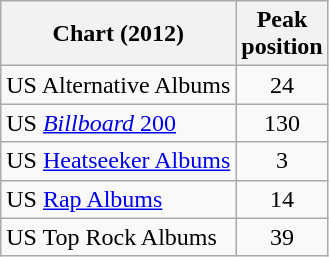<table class="wikitable">
<tr>
<th>Chart (2012)</th>
<th>Peak<br>position</th>
</tr>
<tr>
<td>US Alternative Albums</td>
<td style="text-align:center;">24</td>
</tr>
<tr>
<td>US <a href='#'><em>Billboard</em> 200</a></td>
<td style="text-align:center;">130</td>
</tr>
<tr>
<td>US <a href='#'>Heatseeker Albums</a></td>
<td style="text-align:center;">3</td>
</tr>
<tr>
<td>US <a href='#'>Rap Albums</a></td>
<td style="text-align:center;">14</td>
</tr>
<tr>
<td>US Top Rock Albums</td>
<td style="text-align:center;">39</td>
</tr>
</table>
